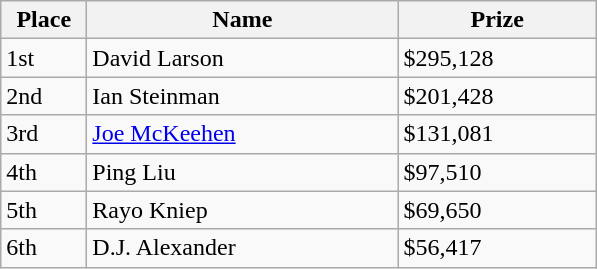<table class="wikitable">
<tr>
<th style="width:50px;">Place</th>
<th style="width:200px;">Name</th>
<th style="width:125px;">Prize</th>
</tr>
<tr>
<td>1st</td>
<td> David Larson</td>
<td>$295,128</td>
</tr>
<tr>
<td>2nd</td>
<td> Ian Steinman</td>
<td>$201,428</td>
</tr>
<tr>
<td>3rd</td>
<td> <a href='#'>Joe McKeehen</a></td>
<td>$131,081</td>
</tr>
<tr>
<td>4th</td>
<td> Ping Liu</td>
<td>$97,510</td>
</tr>
<tr>
<td>5th</td>
<td> Rayo Kniep</td>
<td>$69,650</td>
</tr>
<tr>
<td>6th</td>
<td> D.J. Alexander</td>
<td>$56,417</td>
</tr>
</table>
